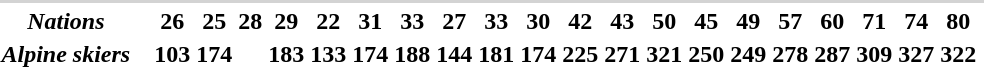<table>
<tr>
</tr>
<tr>
</tr>
<tr>
</tr>
<tr>
</tr>
<tr>
</tr>
<tr>
</tr>
<tr>
</tr>
<tr>
</tr>
<tr>
</tr>
<tr>
</tr>
<tr>
</tr>
<tr>
</tr>
<tr>
</tr>
<tr>
</tr>
<tr>
</tr>
<tr>
</tr>
<tr>
</tr>
<tr>
</tr>
<tr>
</tr>
<tr>
</tr>
<tr>
</tr>
<tr>
</tr>
<tr>
</tr>
<tr>
</tr>
<tr>
</tr>
<tr>
</tr>
<tr>
</tr>
<tr>
</tr>
<tr>
</tr>
<tr>
</tr>
<tr>
</tr>
<tr>
</tr>
<tr>
</tr>
<tr>
</tr>
<tr>
</tr>
<tr>
</tr>
<tr>
</tr>
<tr>
</tr>
<tr>
</tr>
<tr>
</tr>
<tr>
</tr>
<tr>
</tr>
<tr>
</tr>
<tr>
</tr>
<tr>
</tr>
<tr>
</tr>
<tr>
</tr>
<tr>
</tr>
<tr>
</tr>
<tr>
</tr>
<tr>
</tr>
<tr>
</tr>
<tr>
</tr>
<tr>
</tr>
<tr>
</tr>
<tr>
</tr>
<tr>
</tr>
<tr>
</tr>
<tr>
</tr>
<tr>
</tr>
<tr>
</tr>
<tr>
</tr>
<tr>
</tr>
<tr>
</tr>
<tr>
</tr>
<tr>
</tr>
<tr>
</tr>
<tr>
</tr>
<tr>
</tr>
<tr>
</tr>
<tr>
</tr>
<tr>
</tr>
<tr>
</tr>
<tr>
</tr>
<tr>
</tr>
<tr>
</tr>
<tr>
</tr>
<tr>
</tr>
<tr>
</tr>
<tr>
</tr>
<tr>
</tr>
<tr>
</tr>
<tr>
</tr>
<tr>
</tr>
<tr>
</tr>
<tr>
</tr>
<tr>
</tr>
<tr>
</tr>
<tr>
</tr>
<tr>
</tr>
<tr>
</tr>
<tr>
</tr>
<tr>
</tr>
<tr>
</tr>
<tr>
</tr>
<tr>
</tr>
<tr>
</tr>
<tr>
</tr>
<tr>
</tr>
<tr>
</tr>
<tr>
</tr>
<tr>
</tr>
<tr>
</tr>
<tr>
</tr>
<tr>
</tr>
<tr>
</tr>
<tr>
</tr>
<tr>
<td colspan=25 bgcolor=lightgray></td>
</tr>
<tr>
<th><em>Nations</em></th>
<th></th>
<th></th>
<th></th>
<th>26</th>
<th>25</th>
<th>28</th>
<th>29</th>
<th>22</th>
<th>31</th>
<th>33</th>
<th>27</th>
<th>33</th>
<th>30</th>
<th>42</th>
<th>43</th>
<th>50</th>
<th>45</th>
<th>49</th>
<th>57</th>
<th>60</th>
<th>71</th>
<th>74</th>
<th>80</th>
<th></th>
</tr>
<tr>
<th><em>Alpine skiers</em></th>
<th></th>
<th></th>
<th></th>
<th>103</th>
<th>174</th>
<th></th>
<th>183</th>
<th>133</th>
<th>174</th>
<th>188</th>
<th>144</th>
<th>181</th>
<th>174</th>
<th>225</th>
<th>271</th>
<th>321</th>
<th>250</th>
<th>249</th>
<th>278</th>
<th>287</th>
<th>309</th>
<th>327</th>
<th>322</th>
<th></th>
</tr>
<tr>
</tr>
</table>
